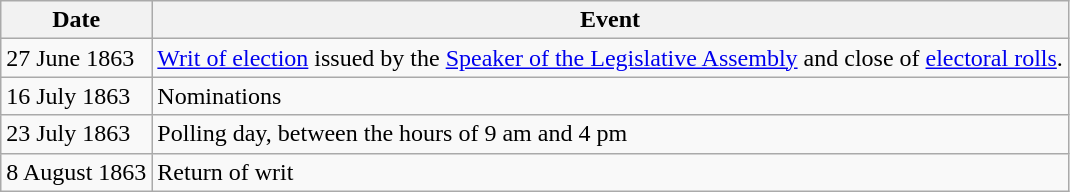<table class="wikitable">
<tr>
<th>Date</th>
<th>Event</th>
</tr>
<tr>
<td>27 June 1863</td>
<td><a href='#'>Writ of election</a> issued by the <a href='#'>Speaker of the Legislative Assembly</a> and close of <a href='#'>electoral rolls</a>.</td>
</tr>
<tr>
<td>16 July 1863</td>
<td>Nominations</td>
</tr>
<tr>
<td>23 July 1863</td>
<td>Polling day, between the hours of 9 am and 4 pm</td>
</tr>
<tr>
<td>8 August 1863</td>
<td>Return of writ</td>
</tr>
</table>
